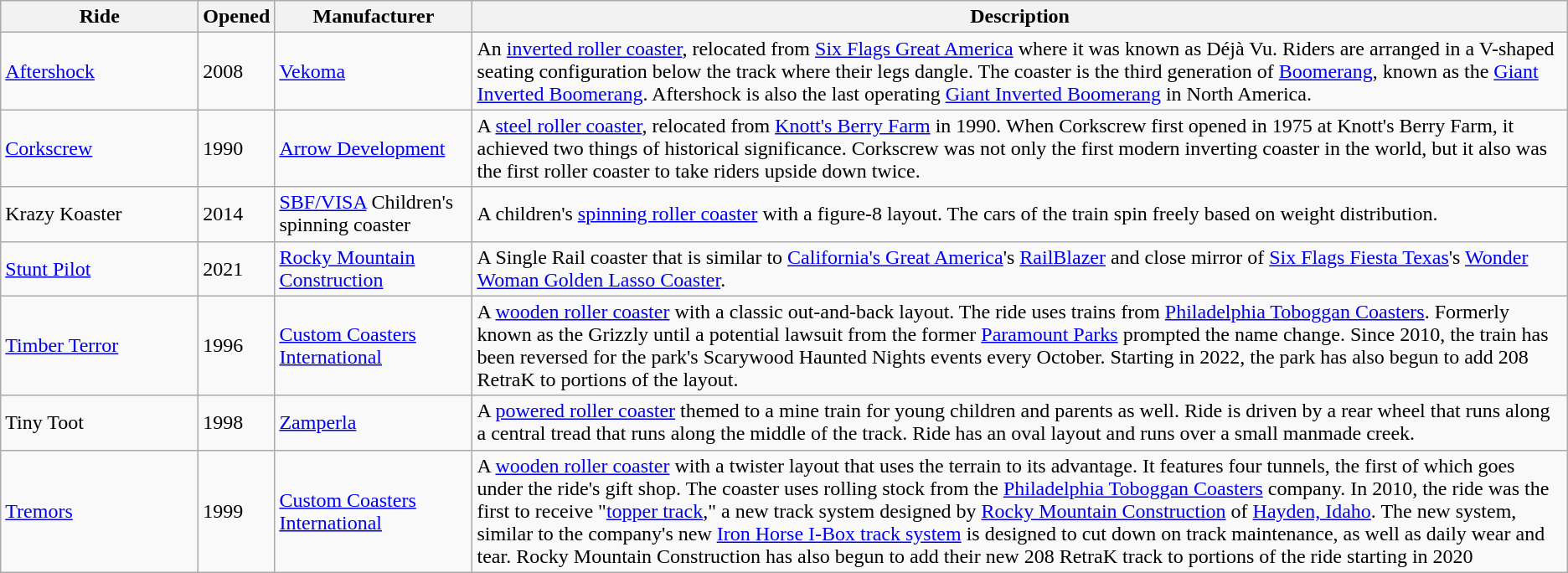<table class="wikitable">
<tr>
<th style="width:150px;">Ride</th>
<th style="width:50px;">Opened</th>
<th style="width:150px;">Manufacturer</th>
<th>Description</th>
</tr>
<tr>
<td><a href='#'>Aftershock</a></td>
<td>2008</td>
<td><a href='#'>Vekoma</a></td>
<td>An <a href='#'>inverted roller coaster</a>, relocated from <a href='#'>Six Flags Great America</a> where it was known as Déjà Vu. Riders are arranged in a V-shaped seating configuration below the track where their legs dangle. The coaster is the third generation of <a href='#'>Boomerang</a>, known as the <a href='#'>Giant Inverted Boomerang</a>. Aftershock is also the last operating <a href='#'>Giant Inverted Boomerang</a> in North America.</td>
</tr>
<tr>
<td><a href='#'>Corkscrew</a></td>
<td>1990</td>
<td><a href='#'>Arrow Development</a></td>
<td>A <a href='#'>steel roller coaster</a>, relocated from <a href='#'>Knott's Berry Farm</a> in 1990. When Corkscrew first opened in 1975 at Knott's Berry Farm, it achieved two things of historical significance. Corkscrew was not only the first modern inverting coaster in the world, but it also was the first roller coaster to take riders upside down twice.</td>
</tr>
<tr>
<td>Krazy Koaster</td>
<td>2014</td>
<td><a href='#'>SBF/VISA</a> Children's spinning coaster</td>
<td>A children's <a href='#'>spinning roller coaster</a> with a figure-8 layout. The cars of the train spin freely based on weight distribution.</td>
</tr>
<tr>
<td><a href='#'>Stunt Pilot</a></td>
<td>2021</td>
<td><a href='#'>Rocky Mountain Construction</a></td>
<td>A Single Rail coaster that is similar to <a href='#'>California's Great America</a>'s <a href='#'>RailBlazer</a> and close mirror of <a href='#'>Six Flags Fiesta Texas</a>'s <a href='#'>Wonder Woman Golden Lasso Coaster</a>.</td>
</tr>
<tr>
<td><a href='#'>Timber Terror</a></td>
<td>1996</td>
<td><a href='#'>Custom Coasters International</a></td>
<td>A <a href='#'>wooden roller coaster</a> with a classic out-and-back layout. The ride uses trains from <a href='#'>Philadelphia Toboggan Coasters</a>. Formerly known as the Grizzly until a potential lawsuit from the former <a href='#'>Paramount Parks</a> prompted the name change. Since 2010, the train has been reversed for the park's Scarywood Haunted Nights events every October. Starting in 2022, the park has also begun to add 208 RetraK to portions of the layout.</td>
</tr>
<tr>
<td>Tiny Toot</td>
<td>1998</td>
<td><a href='#'>Zamperla</a></td>
<td>A <a href='#'>powered roller coaster</a> themed to a mine train for young children and parents as well. Ride is driven by a rear wheel that runs along a central tread that runs along the middle of the track. Ride has an oval layout and runs over a small manmade creek.</td>
</tr>
<tr>
<td><a href='#'>Tremors</a></td>
<td>1999</td>
<td><a href='#'>Custom Coasters International</a></td>
<td>A <a href='#'>wooden roller coaster</a> with a twister layout that uses the terrain to its advantage. It features four tunnels, the first of which goes under the ride's gift shop. The coaster uses rolling stock from the <a href='#'>Philadelphia Toboggan Coasters</a> company. In 2010, the ride was the first to receive "<a href='#'>topper track</a>," a new track system designed by <a href='#'>Rocky Mountain Construction</a> of <a href='#'>Hayden, Idaho</a>. The new system, similar to the company's new <a href='#'>Iron Horse I-Box track system</a> is designed to cut down on track maintenance, as well as daily wear and tear. Rocky Mountain Construction has also begun to add their new 208 RetraK track to portions of the ride starting in 2020</td>
</tr>
</table>
